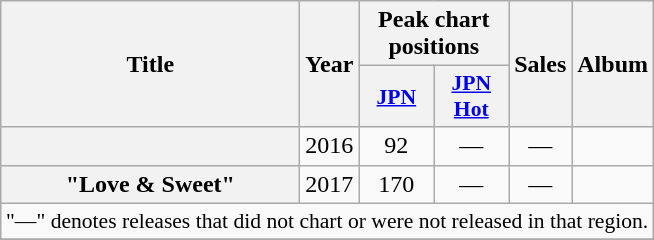<table class="wikitable plainrowheaders" style="text-align:center;">
<tr>
<th scope="col" rowspan="2" style="width:12em;">Title</th>
<th scope="col" rowspan="2">Year</th>
<th scope="col" colspan="2">Peak chart positions</th>
<th scope="col" rowspan="2">Sales</th>
<th scope="col" rowspan="2">Album</th>
</tr>
<tr>
<th scope="col" style="width:3em;font-size:90%;"><a href='#'>JPN</a></th>
<th scope="col" style="width:3em;font-size:90%;"><a href='#'>JPN<br>Hot</a></th>
</tr>
<tr>
<th scope="row"></th>
<td>2016</td>
<td>92</td>
<td>—</td>
<td>—</td>
<td></td>
</tr>
<tr>
<th scope="row">"Love & Sweet"</th>
<td>2017</td>
<td>170</td>
<td>—</td>
<td>—</td>
<td></td>
</tr>
<tr>
<td colspan="6" style="font-size:90%;">"—" denotes releases that did not chart or were not released in that region.</td>
</tr>
<tr>
</tr>
</table>
